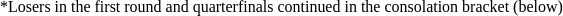<table cellspacing="0" style="width: 800px; background: ;">
<tr>
<td style="font-size: 8pt; padding: 4pt; line-height: 1.25em; color: black;">*Losers in the first round and quarterfinals continued in the consolation bracket (below)</td>
</tr>
</table>
